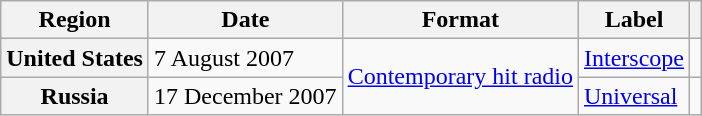<table class="wikitable plainrowheaders">
<tr>
<th scope="col">Region</th>
<th scope="col">Date</th>
<th scope="col">Format</th>
<th scope="col">Label</th>
<th scope="col"></th>
</tr>
<tr>
<th scope="row">United States</th>
<td>7 August 2007</td>
<td rowspan="2"><a href='#'>Contemporary hit radio</a></td>
<td><a href='#'>Interscope</a></td>
<td></td>
</tr>
<tr>
<th scope="row">Russia</th>
<td>17 December 2007</td>
<td><a href='#'>Universal</a></td>
<td></td>
</tr>
</table>
